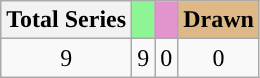<table class="wikitable">
<tr>
<th>Total Series</th>
<th style="background:#8ef595"></th>
<th style="background:#E494CC"></th>
<th style="background:#deb887">Drawn</th>
</tr>
<tr>
<td align="center">9</td>
<td align="center">9</td>
<td align="center">0</td>
<td align="center">0</td>
</tr>
</table>
